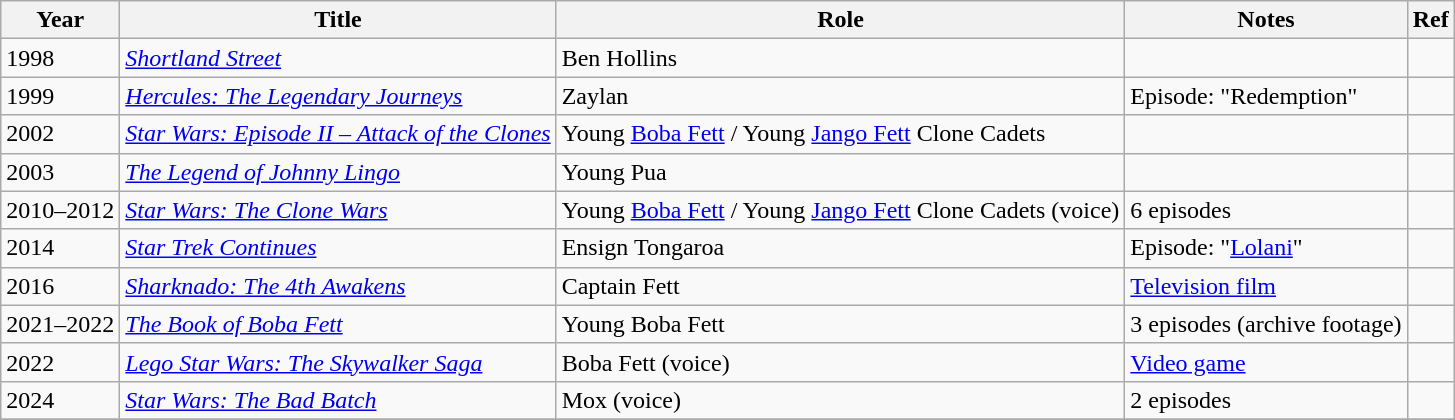<table class="wikitable plainrowheaders">
<tr>
<th>Year</th>
<th>Title</th>
<th>Role</th>
<th>Notes</th>
<th>Ref</th>
</tr>
<tr>
<td>1998</td>
<td><em><a href='#'>Shortland Street</a></em></td>
<td>Ben Hollins</td>
<td></td>
<td></td>
</tr>
<tr>
<td>1999</td>
<td><em><a href='#'>Hercules: The Legendary Journeys</a></em></td>
<td>Zaylan</td>
<td>Episode: "Redemption"</td>
<td></td>
</tr>
<tr>
<td>2002</td>
<td><em><a href='#'>Star Wars: Episode II – Attack of the Clones</a></em></td>
<td>Young <a href='#'>Boba Fett</a> / Young <a href='#'>Jango Fett</a> Clone Cadets</td>
<td></td>
<td></td>
</tr>
<tr>
<td>2003</td>
<td><em><a href='#'>The Legend of Johnny Lingo</a></em></td>
<td>Young Pua</td>
<td></td>
<td></td>
</tr>
<tr>
<td>2010–2012</td>
<td><em><a href='#'>Star Wars: The Clone Wars</a></em></td>
<td>Young <a href='#'>Boba Fett</a> / Young <a href='#'>Jango Fett</a> Clone Cadets (voice)</td>
<td>6 episodes</td>
<td></td>
</tr>
<tr>
<td>2014</td>
<td><em><a href='#'>Star Trek Continues</a></em></td>
<td>Ensign Tongaroa</td>
<td>Episode: "<a href='#'>Lolani</a>"</td>
<td></td>
</tr>
<tr>
<td>2016</td>
<td><em><a href='#'>Sharknado: The 4th Awakens</a></em></td>
<td>Captain Fett</td>
<td><a href='#'>Television film</a></td>
<td></td>
</tr>
<tr>
<td>2021–2022</td>
<td><em><a href='#'>The Book of Boba Fett</a></em></td>
<td>Young Boba Fett</td>
<td>3 episodes (archive footage)</td>
<td></td>
</tr>
<tr>
<td>2022</td>
<td><em><a href='#'>Lego Star Wars: The Skywalker Saga</a></em></td>
<td>Boba Fett (voice)</td>
<td><a href='#'>Video game</a></td>
<td></td>
</tr>
<tr>
<td>2024</td>
<td data-sort-value="Star Wars: Bad Batch, The"><em><a href='#'>Star Wars: The Bad Batch</a></em></td>
<td>Mox (voice)</td>
<td>2 episodes</td>
<td></td>
</tr>
<tr>
</tr>
</table>
